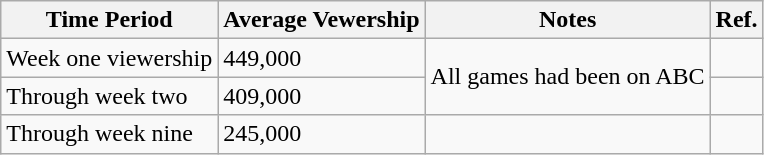<table class="wikitable">
<tr>
<th>Time Period</th>
<th>Average Vewership</th>
<th>Notes</th>
<th>Ref.</th>
</tr>
<tr>
<td>Week one viewership</td>
<td>449,000</td>
<td rowspan="2">All games had been on ABC</td>
<td></td>
</tr>
<tr>
<td>Through week two</td>
<td>409,000</td>
<td></td>
</tr>
<tr>
<td>Through week nine</td>
<td>245,000</td>
<td></td>
<td></td>
</tr>
</table>
